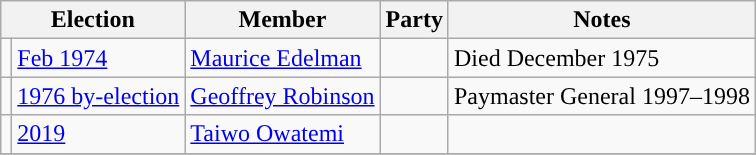<table class="wikitable">
<tr>
<th colspan="2">Election</th>
<th>Member</th>
<th>Party</th>
<th>Notes</th>
</tr>
<tr>
<td style="color:inherit;background-color: "></td>
<td><a href='#'>Feb 1974</a></td>
<td><a href='#'>Maurice Edelman</a></td>
<td></td>
<td>Died December 1975</td>
</tr>
<tr>
<td style="color:inherit;background-color: "></td>
<td><a href='#'>1976 by-election</a></td>
<td><a href='#'>Geoffrey Robinson</a></td>
<td></td>
<td>Paymaster General 1997–1998</td>
</tr>
<tr>
<td style="color:inherit;background-color: "></td>
<td><a href='#'>2019</a></td>
<td><a href='#'>Taiwo Owatemi</a></td>
<td></td>
<td></td>
</tr>
<tr>
</tr>
</table>
